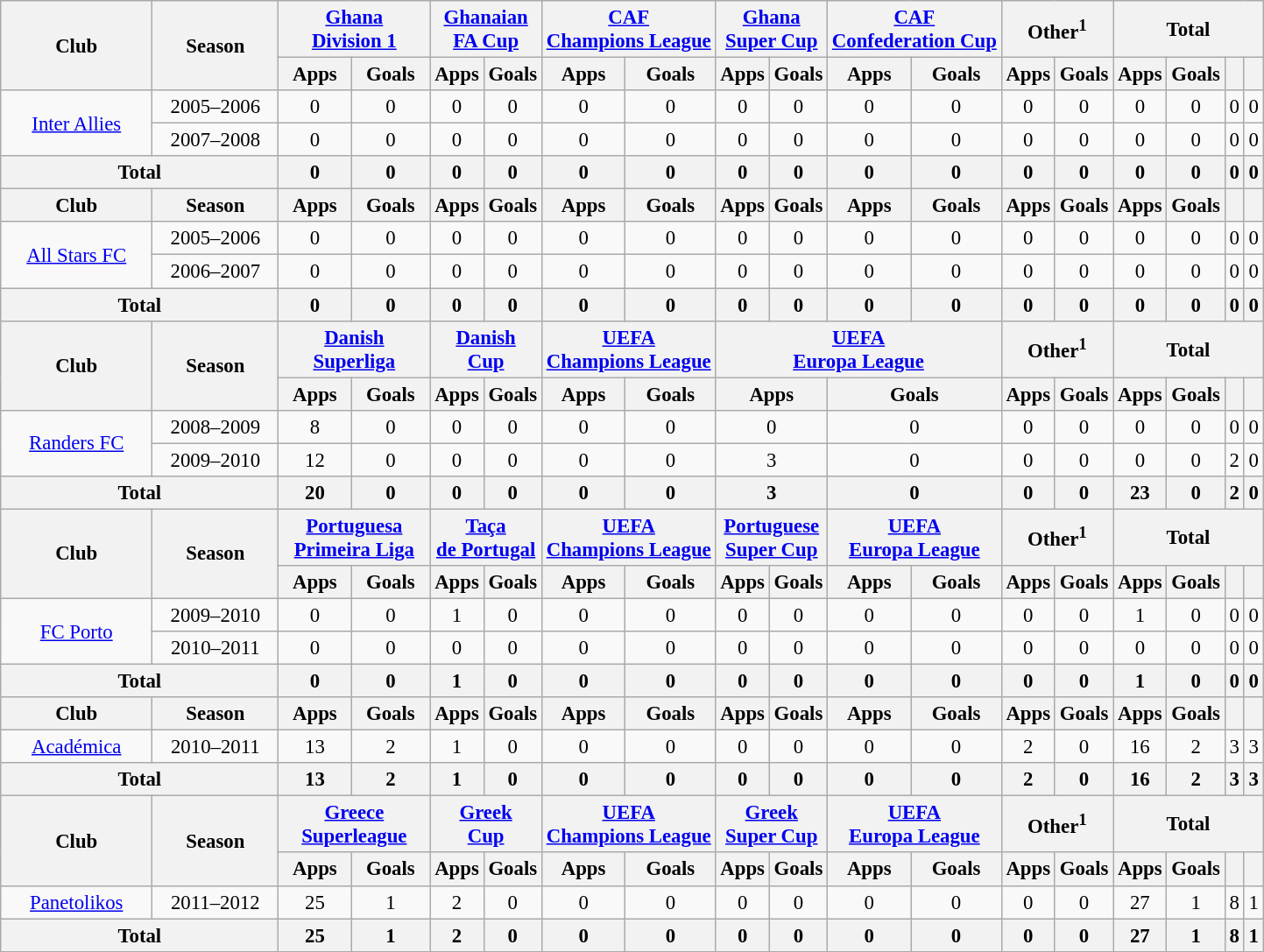<table class="wikitable" style="font-size:95%; text-align: center;">
<tr>
<th rowspan="2" width=12%>Club</th>
<th rowspan="2" width=10%>Season</th>
<th colspan="2" width=12%><a href='#'>Ghana<br>Division 1</a></th>
<th colspan="2"><a href='#'>Ghanaian<br> FA Cup</a></th>
<th colspan="2"><a href='#'>CAF<br> Champions League</a></th>
<th colspan="2"><a href='#'>Ghana<br> Super Cup</a></th>
<th colspan="2"><a href='#'>CAF<br> Confederation Cup</a></th>
<th colspan="2">Other<sup><span>1</span></sup></th>
<th colspan="4">Total</th>
</tr>
<tr>
<th>Apps</th>
<th>Goals</th>
<th>Apps</th>
<th>Goals</th>
<th>Apps</th>
<th>Goals</th>
<th>Apps</th>
<th>Goals</th>
<th>Apps</th>
<th>Goals</th>
<th>Apps</th>
<th>Goals</th>
<th>Apps</th>
<th>Goals</th>
<th></th>
<th></th>
</tr>
<tr>
<td rowspan="2" valign="center"> <a href='#'>Inter Allies</a></td>
<td>2005–2006</td>
<td>0</td>
<td>0</td>
<td>0</td>
<td>0</td>
<td>0</td>
<td>0</td>
<td>0</td>
<td>0</td>
<td>0</td>
<td>0</td>
<td>0</td>
<td>0</td>
<td>0</td>
<td>0</td>
<td>0</td>
<td>0</td>
</tr>
<tr>
<td>2007–2008</td>
<td>0</td>
<td>0</td>
<td>0</td>
<td>0</td>
<td>0</td>
<td>0</td>
<td>0</td>
<td>0</td>
<td>0</td>
<td>0</td>
<td>0</td>
<td>0</td>
<td>0</td>
<td>0</td>
<td>0</td>
<td>0</td>
</tr>
<tr>
<th colspan="2">Total</th>
<th>0</th>
<th>0</th>
<th>0</th>
<th>0</th>
<th>0</th>
<th>0</th>
<th>0</th>
<th>0</th>
<th>0</th>
<th>0</th>
<th>0</th>
<th>0</th>
<th>0</th>
<th>0</th>
<th>0</th>
<th>0</th>
</tr>
<tr>
<th rowspan="1">Club</th>
<th rowspan="1">Season</th>
<th colspan="1">Apps</th>
<th colspan="1">Goals</th>
<th colspan="1">Apps</th>
<th colspan="1">Goals</th>
<th colspan="1">Apps</th>
<th colspan="1">Goals</th>
<th colspan="1">Apps</th>
<th colspan="1">Goals</th>
<th colspan="1">Apps</th>
<th colspan="1">Goals</th>
<th colspan="1">Apps</th>
<th colspan="1">Goals</th>
<th colspan="1">Apps</th>
<th colspan="1">Goals</th>
<th colspan="1"></th>
<th></th>
</tr>
<tr>
<td rowspan="2" valign="center"> <a href='#'>All Stars FC</a></td>
<td>2005–2006</td>
<td>0</td>
<td>0</td>
<td>0</td>
<td>0</td>
<td>0</td>
<td>0</td>
<td>0</td>
<td>0</td>
<td>0</td>
<td>0</td>
<td>0</td>
<td>0</td>
<td>0</td>
<td>0</td>
<td>0</td>
<td>0</td>
</tr>
<tr>
<td>2006–2007</td>
<td>0</td>
<td>0</td>
<td>0</td>
<td>0</td>
<td>0</td>
<td>0</td>
<td>0</td>
<td>0</td>
<td>0</td>
<td>0</td>
<td>0</td>
<td>0</td>
<td>0</td>
<td>0</td>
<td>0</td>
<td>0</td>
</tr>
<tr>
<th colspan="2">Total</th>
<th>0</th>
<th>0</th>
<th>0</th>
<th>0</th>
<th>0</th>
<th>0</th>
<th>0</th>
<th>0</th>
<th>0</th>
<th>0</th>
<th>0</th>
<th>0</th>
<th>0</th>
<th>0</th>
<th>0</th>
<th>0</th>
</tr>
<tr>
<th rowspan="2">Club</th>
<th rowspan="2">Season</th>
<th colspan="2"><a href='#'>Danish<br> Superliga</a></th>
<th colspan="2"><a href='#'>Danish<br> Cup</a></th>
<th colspan="2"><a href='#'>UEFA<br> Champions League</a></th>
<th colspan="4"><a href='#'>UEFA<br> Europa League</a></th>
<th colspan="2">Other<sup><span>1</span></sup></th>
<th colspan="4">Total</th>
</tr>
<tr>
<th colspan="1">Apps</th>
<th colspan="1">Goals</th>
<th colspan="1">Apps</th>
<th colspan="1">Goals</th>
<th colspan="1">Apps</th>
<th colspan="1">Goals</th>
<th colspan="2">Apps</th>
<th colspan="2">Goals</th>
<th colspan="1">Apps</th>
<th colspan="1">Goals</th>
<th colspan="1">Apps</th>
<th colspan="1">Goals</th>
<th colspan="1"></th>
<th></th>
</tr>
<tr>
<td rowspan="2" valign="center"> <a href='#'>Randers FC</a></td>
<td>2008–2009</td>
<td>8</td>
<td>0</td>
<td>0</td>
<td>0</td>
<td>0</td>
<td>0</td>
<td colspan="2">0</td>
<td colspan="2">0</td>
<td>0</td>
<td>0</td>
<td>0</td>
<td>0</td>
<td>0</td>
<td>0</td>
</tr>
<tr>
<td>2009–2010</td>
<td>12</td>
<td>0</td>
<td>0</td>
<td>0</td>
<td>0</td>
<td>0</td>
<td colspan="2">3</td>
<td colspan="2">0</td>
<td>0</td>
<td>0</td>
<td>0</td>
<td>0</td>
<td>2</td>
<td>0</td>
</tr>
<tr>
<th colspan="2">Total</th>
<th colspan="1">20</th>
<th colspan="1">0</th>
<th colspan="1">0</th>
<th colspan="1">0</th>
<th colspan="1">0</th>
<th colspan="1">0</th>
<th colspan="2">3</th>
<th colspan="2">0</th>
<th colspan="1">0</th>
<th colspan="1">0</th>
<th colspan="1">23</th>
<th colspan="1">0</th>
<th colspan="1">2</th>
<th colspan="1">0</th>
</tr>
<tr>
<th rowspan="2">Club</th>
<th rowspan="2">Season</th>
<th colspan="2"><a href='#'>Portuguesa<br>Primeira Liga</a></th>
<th colspan="2"><a href='#'>Taça<br>de Portugal</a></th>
<th colspan="2"><a href='#'>UEFA<br> Champions League</a></th>
<th colspan="2"><a href='#'>Portuguese<br> Super Cup</a></th>
<th colspan="2"><a href='#'>UEFA<br> Europa League</a></th>
<th colspan="2">Other<sup><span>1</span></sup></th>
<th colspan="4">Total</th>
</tr>
<tr>
<th>Apps</th>
<th>Goals</th>
<th>Apps</th>
<th>Goals</th>
<th>Apps</th>
<th>Goals</th>
<th>Apps</th>
<th>Goals</th>
<th>Apps</th>
<th>Goals</th>
<th>Apps</th>
<th>Goals</th>
<th>Apps</th>
<th>Goals</th>
<th></th>
<th></th>
</tr>
<tr>
<td rowspan="2" valign="center"> <a href='#'>FC Porto</a></td>
<td>2009–2010</td>
<td>0</td>
<td>0</td>
<td>1</td>
<td>0</td>
<td>0</td>
<td>0</td>
<td>0</td>
<td>0</td>
<td>0</td>
<td>0</td>
<td>0</td>
<td>0</td>
<td>1</td>
<td>0</td>
<td>0</td>
<td>0</td>
</tr>
<tr>
<td>2010–2011</td>
<td>0</td>
<td>0</td>
<td>0</td>
<td>0</td>
<td>0</td>
<td>0</td>
<td>0</td>
<td>0</td>
<td>0</td>
<td>0</td>
<td>0</td>
<td>0</td>
<td>0</td>
<td>0</td>
<td>0</td>
<td>0</td>
</tr>
<tr>
<th colspan="2">Total</th>
<th>0</th>
<th>0</th>
<th>1</th>
<th>0</th>
<th>0</th>
<th>0</th>
<th>0</th>
<th>0</th>
<th>0</th>
<th>0</th>
<th>0</th>
<th>0</th>
<th>1</th>
<th>0</th>
<th>0</th>
<th>0</th>
</tr>
<tr>
<th rowspan="1">Club</th>
<th rowspan="1">Season</th>
<th colspan="1">Apps</th>
<th colspan="1">Goals</th>
<th colspan="1">Apps</th>
<th colspan="1">Goals</th>
<th colspan="1">Apps</th>
<th colspan="1">Goals</th>
<th colspan="1">Apps</th>
<th colspan="1">Goals</th>
<th colspan="1">Apps</th>
<th colspan="1">Goals</th>
<th colspan="1">Apps</th>
<th colspan="1">Goals</th>
<th colspan="1">Apps</th>
<th colspan="1">Goals</th>
<th colspan="1"></th>
<th></th>
</tr>
<tr>
<td rowspan="1" valign="center"> <a href='#'>Académica</a></td>
<td>2010–2011</td>
<td>13</td>
<td>2</td>
<td>1</td>
<td>0</td>
<td>0</td>
<td>0</td>
<td>0</td>
<td>0</td>
<td>0</td>
<td>0</td>
<td>2</td>
<td>0</td>
<td>16</td>
<td>2</td>
<td>3</td>
<td>3</td>
</tr>
<tr>
<th colspan="2">Total</th>
<th>13</th>
<th>2</th>
<th>1</th>
<th>0</th>
<th>0</th>
<th>0</th>
<th>0</th>
<th>0</th>
<th>0</th>
<th>0</th>
<th>2</th>
<th>0</th>
<th>16</th>
<th>2</th>
<th>3</th>
<th>3</th>
</tr>
<tr>
<th rowspan="2">Club</th>
<th rowspan="2">Season</th>
<th colspan="2"><a href='#'>Greece<br>Superleague</a></th>
<th colspan="2"><a href='#'>Greek<br> Cup</a></th>
<th colspan="2"><a href='#'>UEFA<br> Champions League</a></th>
<th colspan="2"><a href='#'>Greek<br> Super Cup</a></th>
<th colspan="2"><a href='#'>UEFA<br> Europa League</a></th>
<th colspan="2">Other<sup><span>1</span></sup></th>
<th colspan="4">Total</th>
</tr>
<tr>
<th>Apps</th>
<th>Goals</th>
<th>Apps</th>
<th>Goals</th>
<th>Apps</th>
<th>Goals</th>
<th>Apps</th>
<th>Goals</th>
<th>Apps</th>
<th>Goals</th>
<th>Apps</th>
<th>Goals</th>
<th>Apps</th>
<th>Goals</th>
<th></th>
<th></th>
</tr>
<tr>
<td rowspan="1" valign="center"> <a href='#'>Panetolikos</a></td>
<td>2011–2012</td>
<td>25</td>
<td>1</td>
<td>2</td>
<td>0</td>
<td>0</td>
<td>0</td>
<td>0</td>
<td>0</td>
<td>0</td>
<td>0</td>
<td>0</td>
<td>0</td>
<td>27</td>
<td>1</td>
<td>8</td>
<td>1</td>
</tr>
<tr>
<th colspan="2">Total</th>
<th>25</th>
<th>1</th>
<th>2</th>
<th>0</th>
<th>0</th>
<th>0</th>
<th>0</th>
<th>0</th>
<th>0</th>
<th>0</th>
<th>0</th>
<th>0</th>
<th>27</th>
<th>1</th>
<th>8</th>
<th>1</th>
</tr>
<tr>
</tr>
</table>
